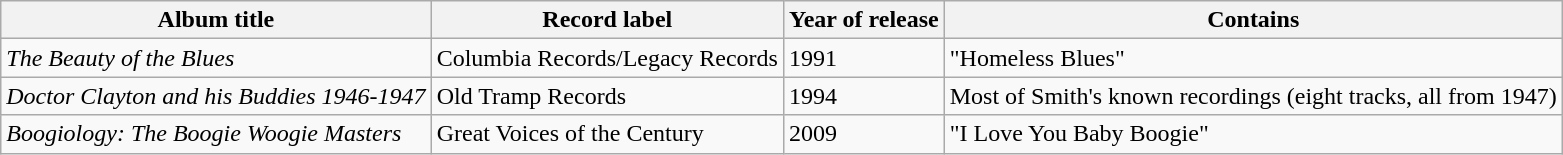<table class="wikitable sortable">
<tr>
<th>Album title</th>
<th>Record label</th>
<th>Year of release</th>
<th>Contains</th>
</tr>
<tr>
<td><em>The Beauty of the Blues</em></td>
<td>Columbia Records/Legacy Records</td>
<td>1991</td>
<td>"Homeless Blues"</td>
</tr>
<tr>
<td><em>Doctor Clayton and his Buddies 1946-1947</em></td>
<td>Old Tramp Records</td>
<td>1994</td>
<td>Most of Smith's known recordings (eight tracks, all from 1947)</td>
</tr>
<tr>
<td><em>Boogiology: The Boogie Woogie Masters</em></td>
<td>Great Voices of the Century</td>
<td>2009</td>
<td>"I Love You Baby Boogie"</td>
</tr>
</table>
